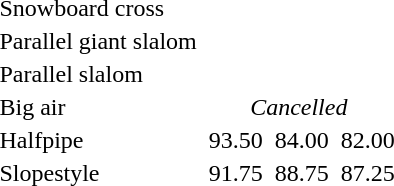<table>
<tr>
<td>Snowboard cross<br></td>
<td colspan=2></td>
<td colspan=2></td>
<td colspan=2></td>
</tr>
<tr>
<td>Parallel giant slalom<br></td>
<td colspan=2></td>
<td colspan=2></td>
<td colspan=2></td>
</tr>
<tr>
<td>Parallel slalom<br></td>
<td colspan=2></td>
<td colspan=2></td>
<td colspan=2></td>
</tr>
<tr>
<td>Big air<br></td>
<td colspan=6 align=center><em>Cancelled</em></td>
</tr>
<tr>
<td>Halfpipe<br></td>
<td></td>
<td>93.50</td>
<td></td>
<td>84.00</td>
<td></td>
<td>82.00</td>
</tr>
<tr>
<td>Slopestyle<br></td>
<td></td>
<td>91.75</td>
<td></td>
<td>88.75</td>
<td></td>
<td>87.25</td>
</tr>
</table>
